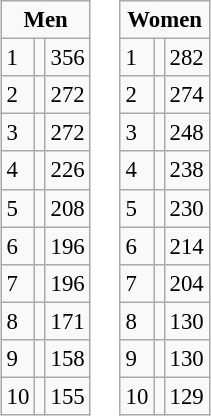<table>
<tr ---- valign="top">
<td><br><table class="wikitable" style="font-size: 95%">
<tr>
<td colspan="3" align="center"><strong>Men</strong></td>
</tr>
<tr>
<td>1</td>
<td align="left"></td>
<td>356</td>
</tr>
<tr>
<td>2</td>
<td align="left"></td>
<td>272</td>
</tr>
<tr>
<td>3</td>
<td align="left"></td>
<td>272</td>
</tr>
<tr>
<td>4</td>
<td align="left"></td>
<td>226</td>
</tr>
<tr>
<td>5</td>
<td align="left"></td>
<td>208</td>
</tr>
<tr>
<td>6</td>
<td align="left"></td>
<td>196</td>
</tr>
<tr>
<td>7</td>
<td align="left"></td>
<td>196</td>
</tr>
<tr>
<td>8</td>
<td align="left"></td>
<td>171</td>
</tr>
<tr>
<td>9</td>
<td align="left"></td>
<td>158</td>
</tr>
<tr>
<td>10</td>
<td align="left"></td>
<td>155</td>
</tr>
</table>
</td>
<td><br><table class="wikitable" style="font-size: 95%">
<tr>
<td colspan="3" align="center"><strong>Women</strong></td>
</tr>
<tr>
<td>1</td>
<td align="left"></td>
<td>282</td>
</tr>
<tr>
<td>2</td>
<td align="left"></td>
<td>274</td>
</tr>
<tr>
<td>3</td>
<td align="left"></td>
<td>248</td>
</tr>
<tr>
<td>4</td>
<td align="left"></td>
<td>238</td>
</tr>
<tr>
<td>5</td>
<td align="left"></td>
<td>230</td>
</tr>
<tr>
<td>6</td>
<td align="left"></td>
<td>214</td>
</tr>
<tr>
<td>7</td>
<td align="left"></td>
<td>204</td>
</tr>
<tr>
<td>8</td>
<td align="left"></td>
<td>130</td>
</tr>
<tr>
<td>9</td>
<td align="left"></td>
<td>130</td>
</tr>
<tr>
<td>10</td>
<td align="left"></td>
<td>129</td>
</tr>
</table>
</td>
<td></td>
</tr>
</table>
